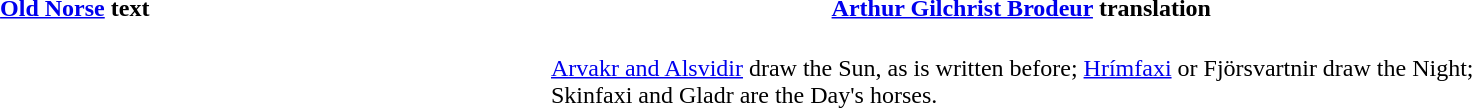<table width="100%">
<tr>
<th width="50%"><a href='#'>Old Norse</a> text</th>
<th width="50%"><a href='#'>Arthur Gilchrist Brodeur</a> translation</th>
</tr>
<tr>
<td><br></td>
<td><br><a href='#'>Arvakr and Alsvidir</a> draw the Sun, as is written before; <a href='#'>Hrímfaxi</a> or Fjörsvartnir draw the Night; Skinfaxi and Gladr are the Day's horses.</td>
</tr>
</table>
